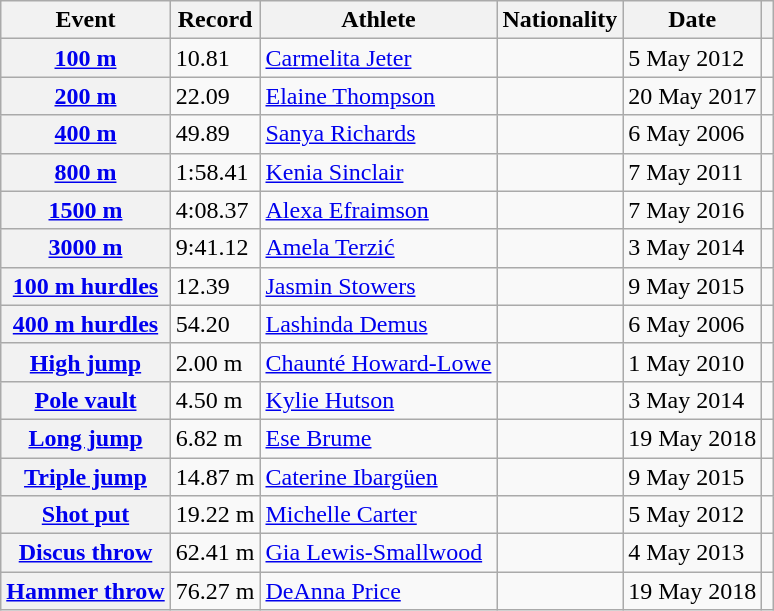<table class="wikitable sticky-header plainrowheaders">
<tr>
<th scope="col">Event</th>
<th scope="col">Record</th>
<th scope="col">Athlete</th>
<th scope="col">Nationality</th>
<th scope="col">Date</th>
<th scope="col"></th>
</tr>
<tr>
<th scope="row"><a href='#'>100 m</a></th>
<td>10.81 </td>
<td><a href='#'>Carmelita Jeter</a></td>
<td></td>
<td>5 May 2012</td>
<td></td>
</tr>
<tr>
<th scope="row"><a href='#'>200 m</a></th>
<td>22.09 </td>
<td><a href='#'>Elaine Thompson</a></td>
<td></td>
<td>20 May 2017</td>
<td></td>
</tr>
<tr>
<th scope="row"><a href='#'>400 m</a></th>
<td>49.89</td>
<td><a href='#'>Sanya Richards</a></td>
<td></td>
<td>6 May 2006</td>
<td></td>
</tr>
<tr>
<th scope="row"><a href='#'>800 m</a></th>
<td>1:58.41</td>
<td><a href='#'>Kenia Sinclair</a></td>
<td></td>
<td>7 May 2011</td>
<td></td>
</tr>
<tr>
<th scope="row"><a href='#'>1500 m</a></th>
<td>4:08.37</td>
<td><a href='#'>Alexa Efraimson</a></td>
<td></td>
<td>7 May 2016</td>
<td></td>
</tr>
<tr>
<th scope="row"><a href='#'>3000 m</a></th>
<td>9:41.12</td>
<td><a href='#'>Amela Terzić</a></td>
<td></td>
<td>3 May 2014</td>
<td></td>
</tr>
<tr>
<th scope="row"><a href='#'>100 m hurdles</a></th>
<td>12.39 </td>
<td><a href='#'>Jasmin Stowers</a></td>
<td></td>
<td>9 May 2015</td>
<td></td>
</tr>
<tr>
<th scope="row"><a href='#'>400 m hurdles</a></th>
<td>54.20</td>
<td><a href='#'>Lashinda Demus</a></td>
<td></td>
<td>6 May 2006</td>
<td></td>
</tr>
<tr>
<th scope="row"><a href='#'>High jump</a></th>
<td>2.00 m</td>
<td><a href='#'>Chaunté Howard-Lowe</a></td>
<td></td>
<td>1 May 2010</td>
<td></td>
</tr>
<tr>
<th scope="row"><a href='#'>Pole vault</a></th>
<td>4.50 m</td>
<td><a href='#'>Kylie Hutson</a></td>
<td></td>
<td>3 May 2014</td>
<td></td>
</tr>
<tr>
<th scope="row"><a href='#'>Long jump</a></th>
<td>6.82 m </td>
<td><a href='#'>Ese Brume</a></td>
<td></td>
<td>19 May 2018</td>
<td></td>
</tr>
<tr>
<th scope="row"><a href='#'>Triple jump</a></th>
<td>14.87 m </td>
<td><a href='#'>Caterine Ibargüen</a></td>
<td></td>
<td>9 May 2015</td>
<td></td>
</tr>
<tr>
<th scope="row"><a href='#'>Shot put</a></th>
<td>19.22 m</td>
<td><a href='#'>Michelle Carter</a></td>
<td></td>
<td>5 May 2012</td>
<td></td>
</tr>
<tr>
<th scope="row"><a href='#'>Discus throw</a></th>
<td>62.41 m</td>
<td><a href='#'>Gia Lewis-Smallwood</a></td>
<td></td>
<td>4 May 2013</td>
<td></td>
</tr>
<tr>
<th scope="row"><a href='#'>Hammer throw</a></th>
<td>76.27 m</td>
<td><a href='#'>DeAnna Price</a></td>
<td></td>
<td>19 May 2018</td>
<td></td>
</tr>
</table>
